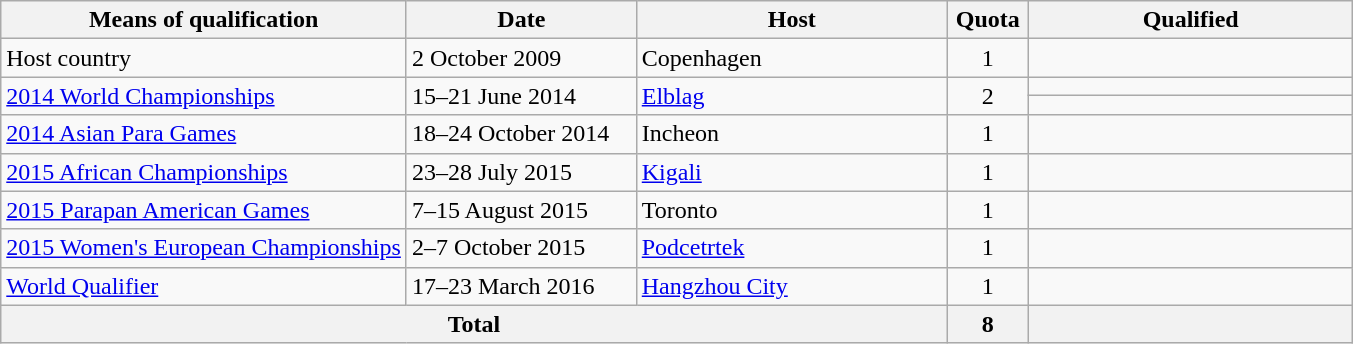<table class="wikitable">
<tr>
<th width=30%>Means of qualification</th>
<th width=17%>Date</th>
<th width=23%>Host</th>
<th width=6%>Quota</th>
<th width=24%>Qualified</th>
</tr>
<tr>
<td>Host country</td>
<td>2 October 2009</td>
<td> Copenhagen</td>
<td align="center">1</td>
<td></td>
</tr>
<tr>
<td rowspan=2><a href='#'>2014 World Championships</a></td>
<td rowspan=2>15–21 June 2014</td>
<td rowspan=2> <a href='#'>Elblag</a></td>
<td rowspan=2 style="text-align:center;">2</td>
<td></td>
</tr>
<tr>
<td></td>
</tr>
<tr>
<td><a href='#'>2014 Asian Para Games</a></td>
<td>18–24 October 2014</td>
<td> Incheon</td>
<td style="text-align:center;">1</td>
<td></td>
</tr>
<tr>
<td><a href='#'>2015 African Championships</a></td>
<td>23–28 July 2015</td>
<td> <a href='#'>Kigali</a></td>
<td style="text-align:center;">1</td>
<td></td>
</tr>
<tr>
<td><a href='#'>2015 Parapan American Games</a></td>
<td>7–15 August 2015</td>
<td> Toronto</td>
<td style="text-align:center;">1</td>
<td></td>
</tr>
<tr>
<td><a href='#'>2015 Women's European Championships</a></td>
<td>2–7 October 2015</td>
<td> <a href='#'>Podcetrtek</a></td>
<td style="text-align:center;">1</td>
<td></td>
</tr>
<tr>
<td><a href='#'>World Qualifier</a></td>
<td rowspan=1>17–23 March 2016</td>
<td rowspan=1> <a href='#'>Hangzhou City</a></td>
<td rowspan=1 style="text-align:center;">1</td>
<td></td>
</tr>
<tr>
<th colspan="3">Total</th>
<th>8</th>
<th></th>
</tr>
</table>
